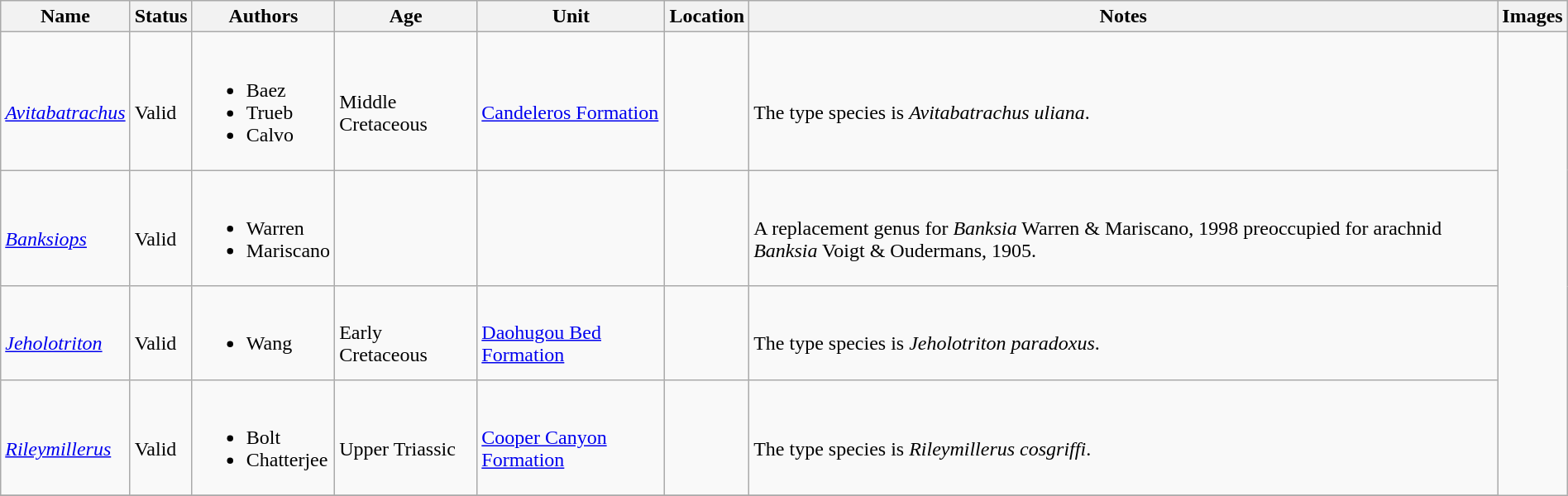<table class="wikitable sortable" align="center" width="100%">
<tr>
<th>Name</th>
<th>Status</th>
<th>Authors</th>
<th>Age</th>
<th>Unit</th>
<th>Location</th>
<th>Notes</th>
<th>Images</th>
</tr>
<tr>
<td><br><em><a href='#'>Avitabatrachus</a></em></td>
<td><br>Valid</td>
<td><br><ul><li>Baez</li><li>Trueb</li><li>Calvo</li></ul></td>
<td><br>Middle Cretaceous</td>
<td><br><a href='#'>Candeleros Formation</a></td>
<td><br></td>
<td><br>The type species is <em>Avitabatrachus uliana</em>.</td>
<td rowspan="47"><br></td>
</tr>
<tr>
<td><br><em><a href='#'>Banksiops</a></em></td>
<td><br>Valid</td>
<td><br><ul><li>Warren</li><li>Mariscano</li></ul></td>
<td></td>
<td></td>
<td></td>
<td><br>A replacement genus for <em>Banksia</em> Warren & Mariscano, 1998 preoccupied for arachnid <em>Banksia</em> Voigt & Oudermans, 1905.</td>
</tr>
<tr>
<td><br><em><a href='#'>Jeholotriton</a></em></td>
<td><br>Valid</td>
<td><br><ul><li>Wang</li></ul></td>
<td><br>Early Cretaceous</td>
<td><br><a href='#'>Daohugou Bed Formation</a></td>
<td><br></td>
<td><br>The type species is <em>Jeholotriton paradoxus</em>.</td>
</tr>
<tr>
<td><br><em><a href='#'>Rileymillerus</a></em></td>
<td><br>Valid</td>
<td><br><ul><li>Bolt</li><li>Chatterjee</li></ul></td>
<td><br>Upper Triassic</td>
<td><br><a href='#'>Cooper Canyon Formation</a></td>
<td><br></td>
<td><br>The type species is <em>Rileymillerus cosgriffi</em>.</td>
</tr>
<tr>
</tr>
</table>
